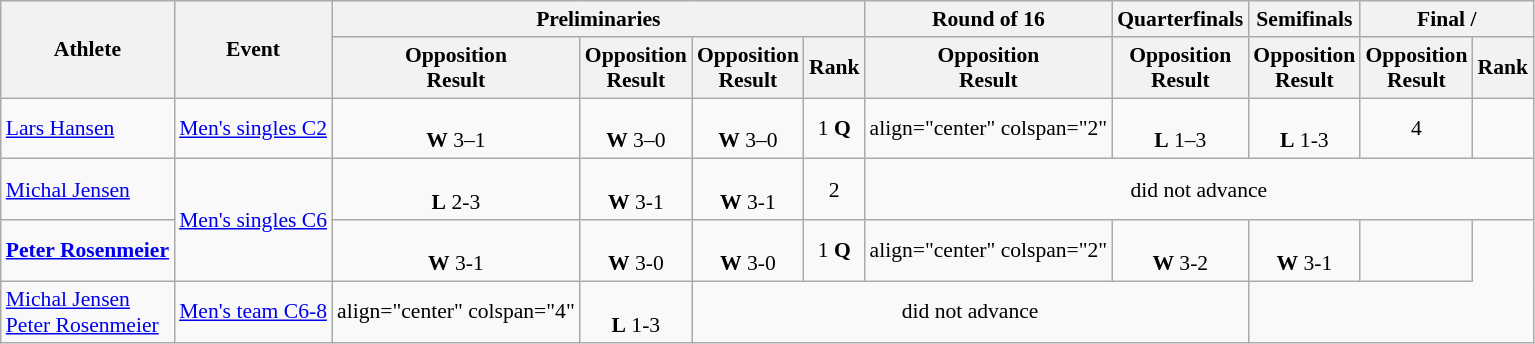<table class=wikitable style="font-size:90%">
<tr>
<th rowspan="2">Athlete</th>
<th rowspan="2">Event</th>
<th colspan="4">Preliminaries</th>
<th>Round of 16</th>
<th>Quarterfinals</th>
<th>Semifinals</th>
<th colspan="2">Final / </th>
</tr>
<tr>
<th>Opposition<br>Result</th>
<th>Opposition<br>Result</th>
<th>Opposition<br>Result</th>
<th>Rank</th>
<th>Opposition<br>Result</th>
<th>Opposition<br>Result</th>
<th>Opposition<br>Result</th>
<th>Opposition<br>Result</th>
<th>Rank</th>
</tr>
<tr>
<td><a href='#'>Lars Hansen</a></td>
<td><a href='#'>Men's singles C2</a></td>
<td align="center"><br><strong>W</strong> 3–1</td>
<td align="center"><br><strong>W</strong> 3–0</td>
<td align="center"><br><strong>W</strong> 3–0</td>
<td align="center">1 <strong>Q</strong></td>
<td>align="center" colspan="2" </td>
<td align="center"><br><strong>L</strong> 1–3</td>
<td align="center"><br><strong>L</strong> 1-3</td>
<td align="center">4</td>
</tr>
<tr>
<td><a href='#'>Michal Jensen</a></td>
<td rowspan="2"><a href='#'>Men's singles C6</a></td>
<td align="center"><br><strong>L</strong> 2-3</td>
<td align="center"><br><strong>W</strong> 3-1</td>
<td align="center"><br><strong>W</strong> 3-1</td>
<td align="center">2</td>
<td align="center" colspan="5">did not advance</td>
</tr>
<tr>
<td><strong><a href='#'>Peter Rosenmeier</a></strong></td>
<td align="center"><br><strong>W</strong> 3-1</td>
<td align="center"><br><strong>W</strong> 3-0</td>
<td align="center"><br><strong>W</strong> 3-0</td>
<td align="center">1 <strong>Q</strong></td>
<td>align="center" colspan="2" </td>
<td align="center"><br><strong>W</strong> 3-2</td>
<td align="center"><br><strong>W</strong> 3-1</td>
<td align="center"></td>
</tr>
<tr>
<td><a href='#'>Michal Jensen</a><br> <a href='#'>Peter Rosenmeier</a></td>
<td><a href='#'>Men's team C6-8</a></td>
<td>align="center" colspan="4" </td>
<td align="center"><br><strong>L</strong> 1-3</td>
<td align="center" colspan="4">did not advance</td>
</tr>
</table>
